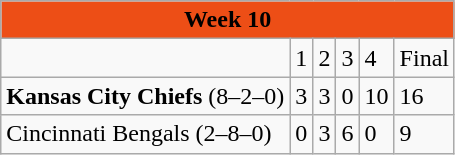<table class="wikitable">
<tr>
<th colspan="60" style="background:#ed4e16;">Week 10</th>
</tr>
<tr>
<td></td>
<td>1</td>
<td>2</td>
<td>3</td>
<td>4</td>
<td>Final</td>
</tr>
<tr>
<td><strong>Kansas City Chiefs</strong> (8–2–0)</td>
<td>3</td>
<td>3</td>
<td>0</td>
<td>10</td>
<td>16</td>
</tr>
<tr>
<td>Cincinnati Bengals (2–8–0)</td>
<td>0</td>
<td>3</td>
<td>6</td>
<td>0</td>
<td>9</td>
</tr>
</table>
